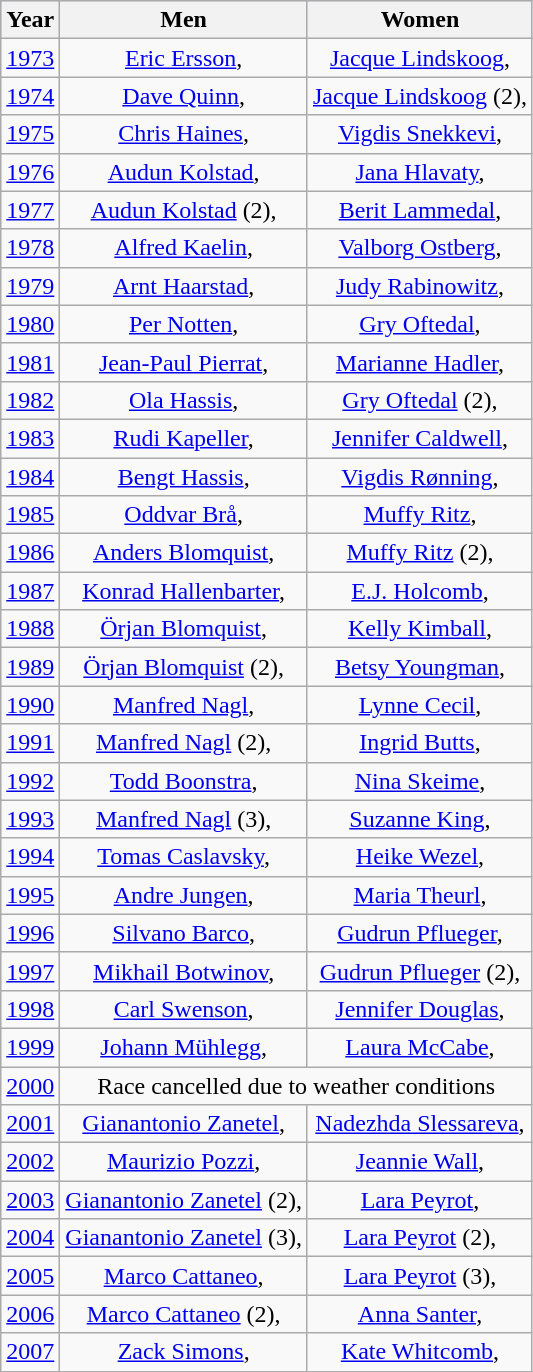<table class="wikitable sortable" style="text-align:center;">
<tr style="background-color:#CEDAF2;">
<th>Year</th>
<th>Men</th>
<th>Women</th>
</tr>
<tr>
<td><a href='#'>1973</a></td>
<td><a href='#'>Eric Ersson</a>, </td>
<td><a href='#'>Jacque Lindskoog</a>, </td>
</tr>
<tr>
<td><a href='#'>1974</a></td>
<td><a href='#'>Dave Quinn</a>, </td>
<td><a href='#'>Jacque Lindskoog</a> (2), </td>
</tr>
<tr>
<td><a href='#'>1975</a></td>
<td><a href='#'>Chris Haines</a>, </td>
<td><a href='#'>Vigdis Snekkevi</a>, </td>
</tr>
<tr>
<td><a href='#'>1976</a></td>
<td><a href='#'>Audun Kolstad</a>, </td>
<td><a href='#'>Jana Hlavaty</a>, </td>
</tr>
<tr>
<td><a href='#'>1977</a></td>
<td><a href='#'>Audun Kolstad</a> (2), </td>
<td><a href='#'>Berit Lammedal</a>, </td>
</tr>
<tr>
<td><a href='#'>1978</a></td>
<td><a href='#'>Alfred Kaelin</a>, </td>
<td><a href='#'>Valborg Ostberg</a>, </td>
</tr>
<tr>
<td><a href='#'>1979</a></td>
<td><a href='#'>Arnt Haarstad</a>, </td>
<td><a href='#'>Judy Rabinowitz</a>, </td>
</tr>
<tr>
<td><a href='#'>1980</a></td>
<td><a href='#'>Per Notten</a>, </td>
<td><a href='#'>Gry Oftedal</a>, </td>
</tr>
<tr>
<td><a href='#'>1981</a></td>
<td><a href='#'>Jean-Paul Pierrat</a>, </td>
<td><a href='#'>Marianne Hadler</a>, </td>
</tr>
<tr>
<td><a href='#'>1982</a></td>
<td><a href='#'>Ola Hassis</a>, </td>
<td><a href='#'>Gry Oftedal</a> (2), </td>
</tr>
<tr>
<td><a href='#'>1983</a></td>
<td><a href='#'>Rudi Kapeller</a>, </td>
<td><a href='#'>Jennifer Caldwell</a>, </td>
</tr>
<tr>
<td><a href='#'>1984</a></td>
<td><a href='#'>Bengt Hassis</a>, </td>
<td><a href='#'>Vigdis Rønning</a>, </td>
</tr>
<tr>
<td><a href='#'>1985</a></td>
<td><a href='#'>Oddvar Brå</a>, </td>
<td><a href='#'>Muffy Ritz</a>, </td>
</tr>
<tr>
<td><a href='#'>1986</a></td>
<td><a href='#'>Anders Blomquist</a>, </td>
<td><a href='#'>Muffy Ritz</a> (2), </td>
</tr>
<tr>
<td><a href='#'>1987</a></td>
<td><a href='#'>Konrad Hallenbarter</a>, </td>
<td><a href='#'>E.J. Holcomb</a>, </td>
</tr>
<tr>
<td><a href='#'>1988</a></td>
<td><a href='#'>Örjan Blomquist</a>, </td>
<td><a href='#'>Kelly Kimball</a>, </td>
</tr>
<tr>
<td><a href='#'>1989</a></td>
<td><a href='#'>Örjan Blomquist</a> (2), </td>
<td><a href='#'>Betsy Youngman</a>, </td>
</tr>
<tr>
<td><a href='#'>1990</a></td>
<td><a href='#'>Manfred Nagl</a>, </td>
<td><a href='#'>Lynne Cecil</a>, </td>
</tr>
<tr>
<td><a href='#'>1991</a></td>
<td><a href='#'>Manfred Nagl</a> (2), </td>
<td><a href='#'>Ingrid Butts</a>, </td>
</tr>
<tr>
<td><a href='#'>1992</a></td>
<td><a href='#'>Todd Boonstra</a>, </td>
<td><a href='#'>Nina Skeime</a>, </td>
</tr>
<tr>
<td><a href='#'>1993</a></td>
<td><a href='#'>Manfred Nagl</a> (3), </td>
<td><a href='#'>Suzanne King</a>, </td>
</tr>
<tr>
<td><a href='#'>1994</a></td>
<td><a href='#'>Tomas Caslavsky</a>, </td>
<td><a href='#'>Heike Wezel</a>, </td>
</tr>
<tr>
<td><a href='#'>1995</a></td>
<td><a href='#'>Andre Jungen</a>, </td>
<td><a href='#'>Maria Theurl</a>, </td>
</tr>
<tr>
<td><a href='#'>1996</a></td>
<td><a href='#'>Silvano Barco</a>, </td>
<td><a href='#'>Gudrun Pflueger</a>, </td>
</tr>
<tr>
<td><a href='#'>1997</a></td>
<td><a href='#'>Mikhail Botwinov</a>, </td>
<td><a href='#'>Gudrun Pflueger</a> (2), </td>
</tr>
<tr>
<td><a href='#'>1998</a></td>
<td><a href='#'>Carl Swenson</a>, </td>
<td><a href='#'>Jennifer Douglas</a>, </td>
</tr>
<tr>
<td><a href='#'>1999</a></td>
<td><a href='#'>Johann Mühlegg</a>, </td>
<td><a href='#'>Laura McCabe</a>, </td>
</tr>
<tr>
<td><a href='#'>2000</a></td>
<td colspan="2">Race cancelled due to weather conditions</td>
</tr>
<tr>
<td><a href='#'>2001</a></td>
<td><a href='#'>Gianantonio Zanetel</a>, </td>
<td><a href='#'>Nadezhda Slessareva</a>, </td>
</tr>
<tr>
<td><a href='#'>2002</a></td>
<td><a href='#'>Maurizio Pozzi</a>, </td>
<td><a href='#'>Jeannie Wall</a>, </td>
</tr>
<tr>
<td><a href='#'>2003</a></td>
<td><a href='#'>Gianantonio Zanetel</a> (2), </td>
<td><a href='#'>Lara Peyrot</a>, </td>
</tr>
<tr>
<td><a href='#'>2004</a></td>
<td><a href='#'>Gianantonio Zanetel</a> (3), </td>
<td><a href='#'>Lara Peyrot</a> (2), </td>
</tr>
<tr>
<td><a href='#'>2005</a></td>
<td><a href='#'>Marco Cattaneo</a>, </td>
<td><a href='#'>Lara Peyrot</a> (3), </td>
</tr>
<tr>
<td><a href='#'>2006</a></td>
<td><a href='#'>Marco Cattaneo</a> (2), </td>
<td><a href='#'>Anna Santer</a>, </td>
</tr>
<tr>
<td><a href='#'>2007</a></td>
<td><a href='#'>Zack Simons</a>, </td>
<td><a href='#'>Kate Whitcomb</a>, </td>
</tr>
</table>
